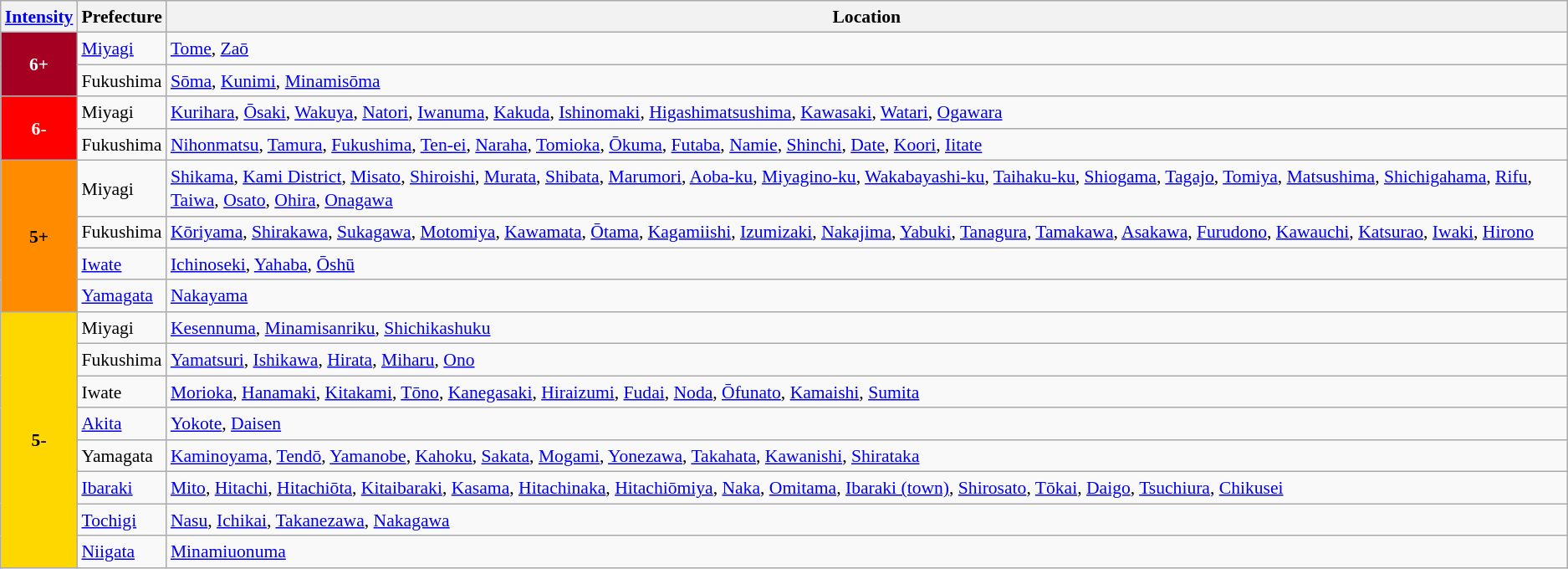<table class="wikitable" style="font-size:90%; line-height:1.3em">
<tr>
<th><a href='#'>Intensity</a></th>
<th>Prefecture</th>
<th>Location</th>
</tr>
<tr>
<th rowspan="2" style="background:#a50021; color:#fff">6+</th>
<td><a href='#'>Miyagi</a></td>
<td><a href='#'>Tome</a>, <a href='#'>Zaō</a></td>
</tr>
<tr>
<td>Fukushima</td>
<td><a href='#'>Sōma</a>, <a href='#'>Kunimi</a>, <a href='#'>Minamisōma</a></td>
</tr>
<tr>
<th rowspan="2" style="background:#FF0000; color:#fff">6-</th>
<td>Miyagi</td>
<td><a href='#'>Kurihara</a>, <a href='#'>Ōsaki</a>, <a href='#'>Wakuya</a>, <a href='#'>Natori</a>, <a href='#'>Iwanuma</a>, <a href='#'>Kakuda</a>, <a href='#'>Ishinomaki</a>, <a href='#'>Higashimatsushima</a>, <a href='#'>Kawasaki</a>, <a href='#'>Watari</a>, <a href='#'>Ogawara</a></td>
</tr>
<tr>
<td>Fukushima</td>
<td><a href='#'>Nihonmatsu</a>, <a href='#'>Tamura</a>, <a href='#'>Fukushima</a>, <a href='#'>Ten-ei</a>, <a href='#'>Naraha</a>, <a href='#'>Tomioka</a>, <a href='#'>Ōkuma</a>, <a href='#'>Futaba</a>, <a href='#'>Namie</a>, <a href='#'>Shinchi</a>, <a href='#'>Date</a>, <a href='#'>Koori</a>, <a href='#'>Iitate</a></td>
</tr>
<tr>
<th rowspan="4" style="background:#FF8C00">5+</th>
<td>Miyagi</td>
<td><a href='#'>Shikama</a>, <a href='#'>Kami District</a>, <a href='#'>Misato</a>, <a href='#'>Shiroishi</a>, <a href='#'>Murata</a>, <a href='#'>Shibata</a>, <a href='#'>Marumori</a>, <a href='#'>Aoba-ku</a>, <a href='#'>Miyagino-ku</a>, <a href='#'>Wakabayashi-ku</a>, <a href='#'>Taihaku-ku</a>, <a href='#'>Shiogama</a>, <a href='#'>Tagajo</a>, <a href='#'>Tomiya</a>, <a href='#'>Matsushima</a>, <a href='#'>Shichigahama</a>, <a href='#'>Rifu</a>, <a href='#'>Taiwa</a>, <a href='#'>Osato</a>, <a href='#'>Ohira</a>, <a href='#'>Onagawa</a></td>
</tr>
<tr>
<td>Fukushima</td>
<td><a href='#'>Kōriyama</a>, <a href='#'>Shirakawa</a>, <a href='#'>Sukagawa</a>, <a href='#'>Motomiya</a>, <a href='#'>Kawamata</a>, <a href='#'>Ōtama</a>, <a href='#'>Kagamiishi</a>, <a href='#'>Izumizaki</a>, <a href='#'>Nakajima</a>, <a href='#'>Yabuki</a>, <a href='#'>Tanagura</a>, <a href='#'>Tamakawa</a>, <a href='#'>Asakawa</a>, <a href='#'>Furudono</a>, <a href='#'>Kawauchi</a>, <a href='#'>Katsurao</a>, <a href='#'>Iwaki</a>, <a href='#'>Hirono</a></td>
</tr>
<tr>
<td><a href='#'>Iwate</a></td>
<td><a href='#'>Ichinoseki</a>, <a href='#'>Yahaba</a>, <a href='#'>Ōshū</a></td>
</tr>
<tr>
<td><a href='#'>Yamagata</a></td>
<td><a href='#'>Nakayama</a></td>
</tr>
<tr>
<th rowspan="9" style="background:#FFD700; color:#000000">5-</th>
<td>Miyagi</td>
<td><a href='#'>Kesennuma</a>, <a href='#'>Minamisanriku</a>, <a href='#'>Shichikashuku</a></td>
</tr>
<tr>
<td>Fukushima</td>
<td><a href='#'>Yamatsuri</a>, <a href='#'>Ishikawa</a>, <a href='#'>Hirata</a>, <a href='#'>Miharu</a>, <a href='#'>Ono</a></td>
</tr>
<tr>
<td>Iwate</td>
<td><a href='#'>Morioka</a>, <a href='#'>Hanamaki</a>, <a href='#'>Kitakami</a>, <a href='#'>Tōno</a>, <a href='#'>Kanegasaki</a>, <a href='#'>Hiraizumi</a>, <a href='#'>Fudai</a>, <a href='#'>Noda</a>, <a href='#'>Ōfunato</a>, <a href='#'>Kamaishi</a>, <a href='#'>Sumita</a></td>
</tr>
<tr>
<td><a href='#'>Akita</a></td>
<td><a href='#'>Yokote</a>, <a href='#'>Daisen</a></td>
</tr>
<tr>
<td>Yamagata</td>
<td><a href='#'>Kaminoyama</a>, <a href='#'>Tendō</a>, <a href='#'>Yamanobe</a>, <a href='#'>Kahoku</a>, <a href='#'>Sakata</a>, <a href='#'>Mogami</a>, <a href='#'>Yonezawa</a>, <a href='#'>Takahata</a>, <a href='#'>Kawanishi</a>, <a href='#'>Shirataka</a></td>
</tr>
<tr>
<td><a href='#'>Ibaraki</a></td>
<td><a href='#'>Mito</a>, <a href='#'>Hitachi</a>, <a href='#'>Hitachiōta</a>, <a href='#'>Kitaibaraki</a>, <a href='#'>Kasama</a>, <a href='#'>Hitachinaka</a>, <a href='#'>Hitachiōmiya</a>, <a href='#'>Naka</a>, <a href='#'>Omitama</a>, <a href='#'>Ibaraki (town)</a>, <a href='#'>Shirosato</a>, <a href='#'>Tōkai</a>, <a href='#'>Daigo</a>, <a href='#'>Tsuchiura</a>, <a href='#'>Chikusei</a></td>
</tr>
<tr>
<td><a href='#'>Tochigi</a></td>
<td><a href='#'>Nasu</a>, <a href='#'>Ichikai</a>, <a href='#'>Takanezawa</a>, <a href='#'>Nakagawa</a></td>
</tr>
<tr>
<td><a href='#'>Niigata</a></td>
<td><a href='#'>Minamiuonuma</a></td>
</tr>
</table>
